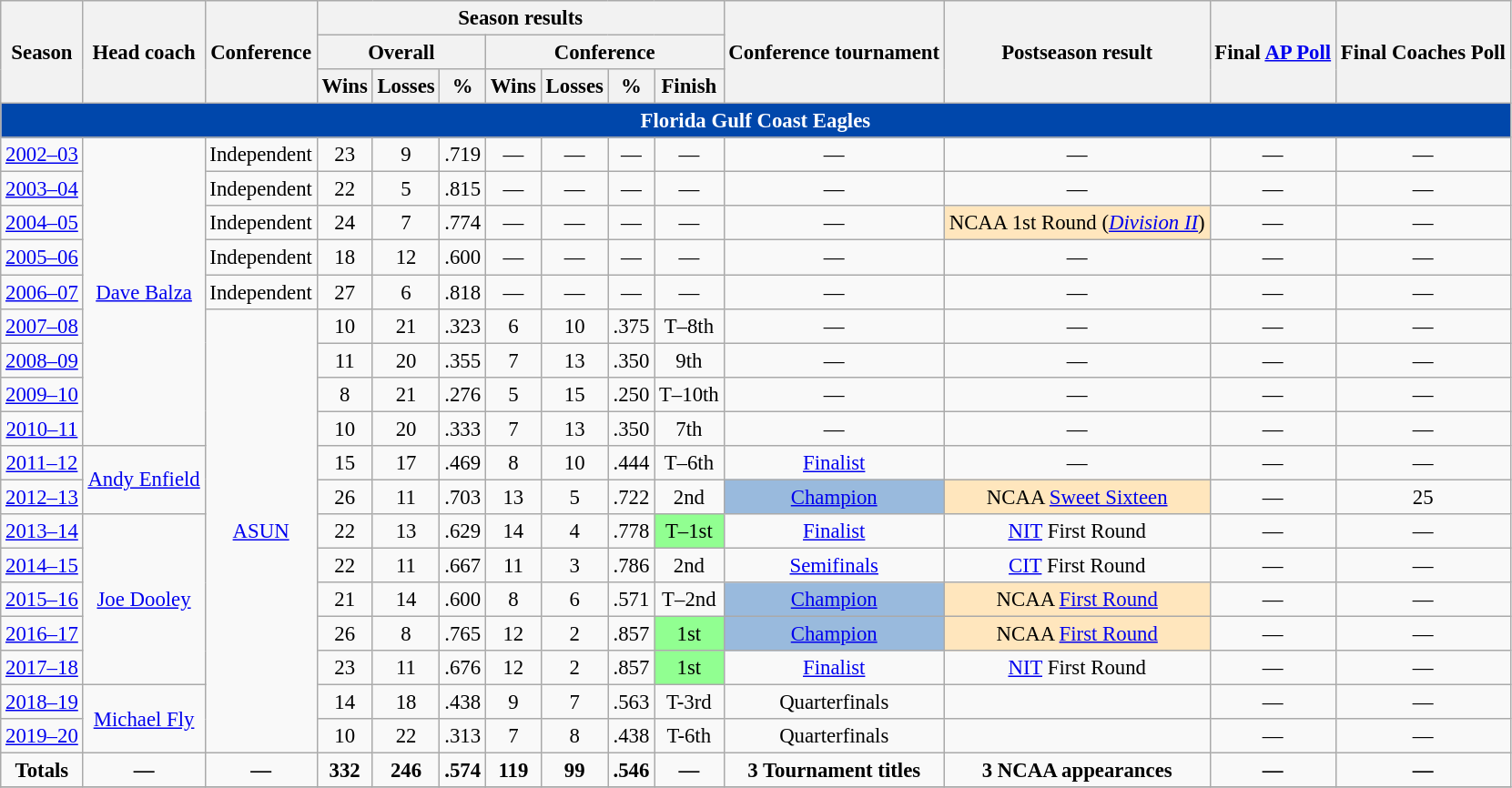<table class="wikitable" style="font-size: 95%; text-align:center;">
<tr>
<th rowspan="3">Season</th>
<th rowspan="3">Head coach</th>
<th rowspan="3">Conference</th>
<th colspan="7">Season results</th>
<th rowspan="3">Conference tournament</th>
<th rowspan="3">Postseason result</th>
<th rowspan="3">Final <a href='#'>AP Poll</a></th>
<th rowspan="3">Final Coaches Poll</th>
</tr>
<tr>
<th colspan="3">Overall</th>
<th colspan="4">Conference</th>
</tr>
<tr>
<th>Wins</th>
<th>Losses</th>
<th>%</th>
<th>Wins</th>
<th>Losses</th>
<th>%</th>
<th>Finish</th>
</tr>
<tr>
<td colspan="16" style="background:#0047AB;color:White"><span><strong>Florida Gulf Coast Eagles</strong></span></td>
</tr>
<tr>
<td><a href='#'>2002–03</a></td>
<td rowspan="9"><a href='#'>Dave Balza</a></td>
<td>Independent</td>
<td>23</td>
<td>9</td>
<td>.719</td>
<td>—</td>
<td>—</td>
<td>—</td>
<td>—</td>
<td>—</td>
<td>—</td>
<td>—</td>
<td>—</td>
</tr>
<tr>
<td><a href='#'>2003–04</a></td>
<td>Independent</td>
<td>22</td>
<td>5</td>
<td>.815</td>
<td>—</td>
<td>—</td>
<td>—</td>
<td>—</td>
<td>—</td>
<td>—</td>
<td>—</td>
<td>—</td>
</tr>
<tr>
<td><a href='#'>2004–05</a></td>
<td>Independent</td>
<td>24</td>
<td>7</td>
<td>.774</td>
<td>—</td>
<td>—</td>
<td>—</td>
<td>—</td>
<td>—</td>
<td bgcolor="#ffe6bd">NCAA 1st Round (<em><a href='#'>Division II</a></em>)</td>
<td>—</td>
<td>—</td>
</tr>
<tr>
<td><a href='#'>2005–06</a></td>
<td>Independent</td>
<td>18</td>
<td>12</td>
<td>.600</td>
<td>—</td>
<td>—</td>
<td>—</td>
<td>—</td>
<td>—</td>
<td>—</td>
<td>—</td>
<td>—</td>
</tr>
<tr>
<td><a href='#'>2006–07</a></td>
<td>Independent</td>
<td>27</td>
<td>6</td>
<td>.818</td>
<td>—</td>
<td>—</td>
<td>—</td>
<td>—</td>
<td>—</td>
<td>—</td>
<td>—</td>
<td>—</td>
</tr>
<tr>
<td><a href='#'>2007–08</a></td>
<td rowspan="13"><a href='#'>ASUN</a></td>
<td>10</td>
<td>21</td>
<td>.323</td>
<td>6</td>
<td>10</td>
<td>.375</td>
<td>T–8th</td>
<td>—</td>
<td>—</td>
<td>—</td>
<td>—</td>
</tr>
<tr>
<td><a href='#'>2008–09</a></td>
<td>11</td>
<td>20</td>
<td>.355</td>
<td>7</td>
<td>13</td>
<td>.350</td>
<td>9th</td>
<td>—</td>
<td>—</td>
<td>—</td>
<td>—</td>
</tr>
<tr>
<td><a href='#'>2009–10</a></td>
<td>8</td>
<td>21</td>
<td>.276</td>
<td>5</td>
<td>15</td>
<td>.250</td>
<td>T–10th</td>
<td>—</td>
<td>—</td>
<td>—</td>
<td>—</td>
</tr>
<tr>
<td><a href='#'>2010–11</a></td>
<td>10</td>
<td>20</td>
<td>.333</td>
<td>7</td>
<td>13</td>
<td>.350</td>
<td>7th</td>
<td>—</td>
<td>—</td>
<td>—</td>
<td>—</td>
</tr>
<tr>
<td><a href='#'>2011–12</a></td>
<td rowspan="2"><a href='#'>Andy Enfield</a></td>
<td>15</td>
<td>17</td>
<td>.469</td>
<td>8</td>
<td>10</td>
<td>.444</td>
<td>T–6th</td>
<td><a href='#'>Finalist</a></td>
<td>—</td>
<td>—</td>
<td>—</td>
</tr>
<tr>
<td><a href='#'>2012–13</a></td>
<td>26</td>
<td>11</td>
<td>.703</td>
<td>13</td>
<td>5</td>
<td>.722</td>
<td>2nd</td>
<td bgcolor="#99badd"><a href='#'>Champion</a></td>
<td bgcolor="#ffe6bd">NCAA <a href='#'>Sweet Sixteen</a></td>
<td>—</td>
<td>25 </td>
</tr>
<tr>
<td><a href='#'>2013–14</a></td>
<td rowspan="5"><a href='#'>Joe Dooley</a></td>
<td>22</td>
<td>13</td>
<td>.629</td>
<td>14</td>
<td>4</td>
<td>.778</td>
<td bgcolor="#91ff91">T–1st</td>
<td><a href='#'>Finalist</a></td>
<td><a href='#'>NIT</a> First Round</td>
<td>—</td>
<td>—</td>
</tr>
<tr>
<td><a href='#'>2014–15</a></td>
<td>22</td>
<td>11</td>
<td>.667</td>
<td>11</td>
<td>3</td>
<td>.786</td>
<td>2nd</td>
<td><a href='#'>Semifinals</a></td>
<td><a href='#'>CIT</a> First Round</td>
<td>—</td>
<td>—</td>
</tr>
<tr>
<td><a href='#'>2015–16</a></td>
<td>21</td>
<td>14</td>
<td>.600</td>
<td>8</td>
<td>6</td>
<td>.571</td>
<td>T–2nd</td>
<td bgcolor="#99badd"><a href='#'>Champion</a></td>
<td bgcolor="#ffe6bd">NCAA <a href='#'>First Round</a></td>
<td>—</td>
<td>—</td>
</tr>
<tr>
<td><a href='#'>2016–17</a></td>
<td>26</td>
<td>8</td>
<td>.765</td>
<td>12</td>
<td>2</td>
<td>.857</td>
<td bgcolor="#91ff91">1st</td>
<td bgcolor="#99badd"><a href='#'>Champion</a></td>
<td bgcolor="#ffe6bd">NCAA <a href='#'>First Round</a></td>
<td>—</td>
<td>—</td>
</tr>
<tr>
<td><a href='#'>2017–18</a></td>
<td>23</td>
<td>11</td>
<td>.676</td>
<td>12</td>
<td>2</td>
<td>.857</td>
<td bgcolor="#91ff91">1st</td>
<td><a href='#'>Finalist</a></td>
<td><a href='#'>NIT</a> First Round</td>
<td>—</td>
<td>—</td>
</tr>
<tr>
<td><a href='#'>2018–19</a></td>
<td rowspan="2"><a href='#'>Michael Fly</a></td>
<td>14</td>
<td>18</td>
<td>.438</td>
<td>9</td>
<td>7</td>
<td>.563</td>
<td>T-3rd</td>
<td>Quarterfinals</td>
<td></td>
<td>—</td>
<td>—</td>
</tr>
<tr>
<td><a href='#'>2019–20</a></td>
<td>10</td>
<td>22</td>
<td>.313</td>
<td>7</td>
<td>8</td>
<td>.438</td>
<td>T-6th</td>
<td>Quarterfinals</td>
<td></td>
<td>—</td>
<td>—</td>
</tr>
<tr>
<td><strong>Totals</strong></td>
<td><strong>—</strong></td>
<td><strong>—</strong></td>
<td><strong>332</strong></td>
<td><strong>246</strong></td>
<td><strong>.574</strong></td>
<td><strong>119</strong></td>
<td><strong>99</strong></td>
<td><strong>.546</strong></td>
<td><strong>—</strong></td>
<td><strong>3 Tournament titles</strong></td>
<td><strong>3 NCAA appearances</strong></td>
<td><strong>—</strong></td>
<td><strong>—</strong></td>
</tr>
<tr>
</tr>
</table>
